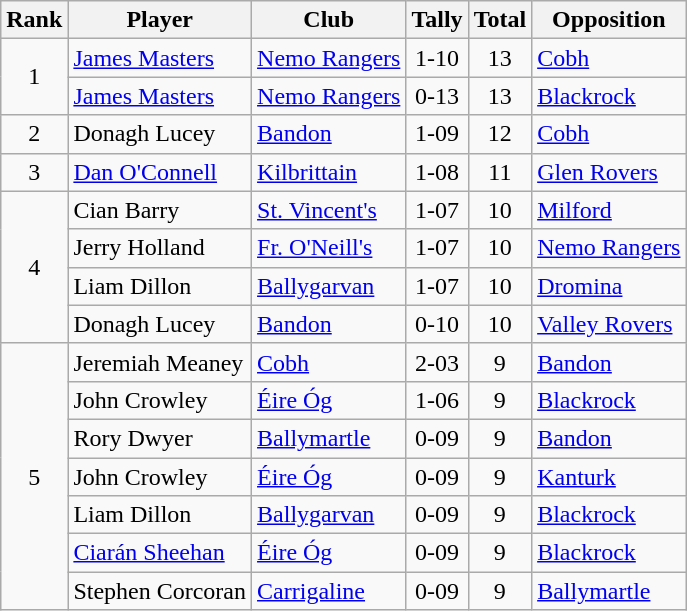<table class="wikitable">
<tr>
<th>Rank</th>
<th>Player</th>
<th>Club</th>
<th>Tally</th>
<th>Total</th>
<th>Opposition</th>
</tr>
<tr>
<td rowspan="2" style="text-align:center;">1</td>
<td><a href='#'>James Masters</a></td>
<td><a href='#'>Nemo Rangers</a></td>
<td align=center>1-10</td>
<td align=center>13</td>
<td><a href='#'>Cobh</a></td>
</tr>
<tr>
<td><a href='#'>James Masters</a></td>
<td><a href='#'>Nemo Rangers</a></td>
<td align=center>0-13</td>
<td align=center>13</td>
<td><a href='#'>Blackrock</a></td>
</tr>
<tr>
<td rowspan="1" style="text-align:center;">2</td>
<td>Donagh Lucey</td>
<td><a href='#'>Bandon</a></td>
<td align=center>1-09</td>
<td align=center>12</td>
<td><a href='#'>Cobh</a></td>
</tr>
<tr>
<td rowspan="1" style="text-align:center;">3</td>
<td><a href='#'>Dan O'Connell</a></td>
<td><a href='#'>Kilbrittain</a></td>
<td align=center>1-08</td>
<td align=center>11</td>
<td><a href='#'>Glen Rovers</a></td>
</tr>
<tr>
<td rowspan="4" style="text-align:center;">4</td>
<td>Cian Barry</td>
<td><a href='#'>St. Vincent's</a></td>
<td align=center>1-07</td>
<td align=center>10</td>
<td><a href='#'>Milford</a></td>
</tr>
<tr>
<td>Jerry Holland</td>
<td><a href='#'>Fr. O'Neill's</a></td>
<td align=center>1-07</td>
<td align=center>10</td>
<td><a href='#'>Nemo Rangers</a></td>
</tr>
<tr>
<td>Liam Dillon</td>
<td><a href='#'>Ballygarvan</a></td>
<td align=center>1-07</td>
<td align=center>10</td>
<td><a href='#'>Dromina</a></td>
</tr>
<tr>
<td>Donagh Lucey</td>
<td><a href='#'>Bandon</a></td>
<td align=center>0-10</td>
<td align=center>10</td>
<td><a href='#'>Valley Rovers</a></td>
</tr>
<tr>
<td rowspan="7" style="text-align:center;">5</td>
<td>Jeremiah Meaney</td>
<td><a href='#'>Cobh</a></td>
<td align=center>2-03</td>
<td align=center>9</td>
<td><a href='#'>Bandon</a></td>
</tr>
<tr>
<td>John Crowley</td>
<td><a href='#'>Éire Óg</a></td>
<td align=center>1-06</td>
<td align=center>9</td>
<td><a href='#'>Blackrock</a></td>
</tr>
<tr>
<td>Rory Dwyer</td>
<td><a href='#'>Ballymartle</a></td>
<td align=center>0-09</td>
<td align=center>9</td>
<td><a href='#'>Bandon</a></td>
</tr>
<tr>
<td>John Crowley</td>
<td><a href='#'>Éire Óg</a></td>
<td align=center>0-09</td>
<td align=center>9</td>
<td><a href='#'>Kanturk</a></td>
</tr>
<tr>
<td>Liam Dillon</td>
<td><a href='#'>Ballygarvan</a></td>
<td align=center>0-09</td>
<td align=center>9</td>
<td><a href='#'>Blackrock</a></td>
</tr>
<tr>
<td><a href='#'>Ciarán Sheehan</a></td>
<td><a href='#'>Éire Óg</a></td>
<td align=center>0-09</td>
<td align=center>9</td>
<td><a href='#'>Blackrock</a></td>
</tr>
<tr>
<td>Stephen Corcoran</td>
<td><a href='#'>Carrigaline</a></td>
<td align=center>0-09</td>
<td align=center>9</td>
<td><a href='#'>Ballymartle</a></td>
</tr>
</table>
